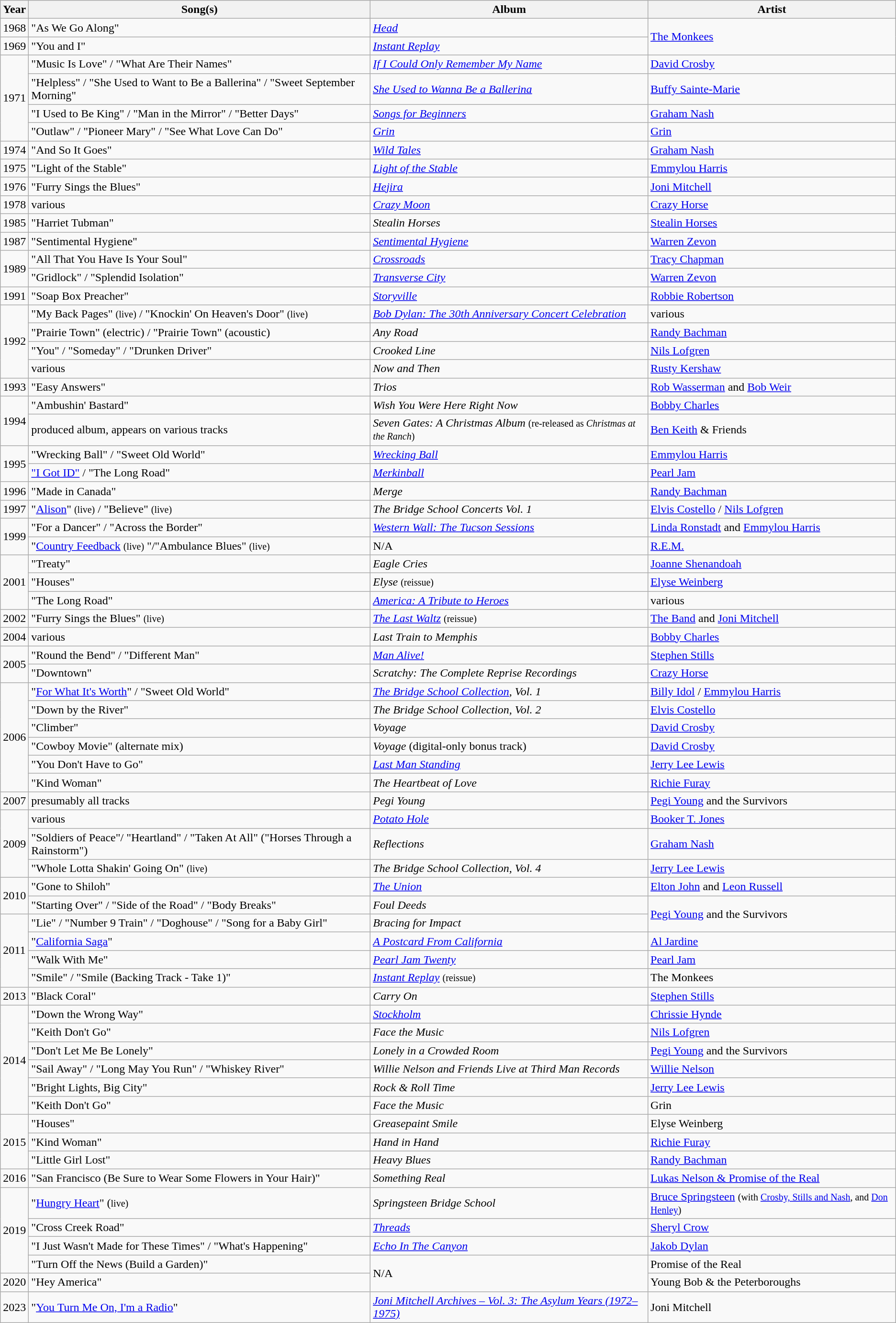<table class="wikitable">
<tr>
<th>Year</th>
<th>Song(s)</th>
<th>Album</th>
<th>Artist</th>
</tr>
<tr>
<td>1968</td>
<td>"As We Go Along"</td>
<td><em><a href='#'>Head</a></em></td>
<td rowspan="2"><a href='#'>The Monkees</a></td>
</tr>
<tr>
<td>1969</td>
<td>"You and I"</td>
<td><em><a href='#'>Instant Replay</a></em></td>
</tr>
<tr>
<td rowspan="4">1971</td>
<td>"Music Is Love" / "What Are Their Names"</td>
<td><em><a href='#'>If I Could Only Remember My Name</a></em></td>
<td><a href='#'>David Crosby</a></td>
</tr>
<tr>
<td>"Helpless" / "She Used to Want to Be a Ballerina" / "Sweet September Morning"</td>
<td><em><a href='#'>She Used to Wanna Be a Ballerina</a></em></td>
<td><a href='#'>Buffy Sainte-Marie</a></td>
</tr>
<tr>
<td>"I Used to Be King" / "Man in the Mirror" / "Better Days"</td>
<td><em><a href='#'>Songs for Beginners</a></em></td>
<td><a href='#'>Graham Nash</a></td>
</tr>
<tr>
<td>"Outlaw" / "Pioneer Mary" / "See What Love Can Do"</td>
<td><em><a href='#'>Grin</a></em></td>
<td><a href='#'>Grin</a></td>
</tr>
<tr>
<td>1974</td>
<td>"And So It Goes"</td>
<td><em><a href='#'>Wild Tales</a></em></td>
<td><a href='#'>Graham Nash</a></td>
</tr>
<tr>
<td>1975</td>
<td>"Light of the Stable"</td>
<td><em><a href='#'>Light of the Stable</a></em></td>
<td><a href='#'>Emmylou Harris</a></td>
</tr>
<tr>
<td>1976</td>
<td>"Furry Sings the Blues"</td>
<td><em><a href='#'>Hejira</a></em></td>
<td><a href='#'>Joni Mitchell</a></td>
</tr>
<tr>
<td>1978</td>
<td>various</td>
<td><em><a href='#'>Crazy Moon</a></em></td>
<td><a href='#'>Crazy Horse</a></td>
</tr>
<tr>
<td>1985</td>
<td>"Harriet Tubman"</td>
<td><em>Stealin Horses</em></td>
<td><a href='#'>Stealin Horses</a></td>
</tr>
<tr>
<td>1987</td>
<td>"Sentimental Hygiene"</td>
<td><em><a href='#'>Sentimental Hygiene</a></em></td>
<td><a href='#'>Warren Zevon</a></td>
</tr>
<tr>
<td rowspan="2">1989</td>
<td>"All That You Have Is Your Soul"</td>
<td><em><a href='#'>Crossroads</a></em></td>
<td><a href='#'>Tracy Chapman</a></td>
</tr>
<tr>
<td>"Gridlock" / "Splendid Isolation"</td>
<td><em><a href='#'>Transverse City</a></em></td>
<td><a href='#'>Warren Zevon</a></td>
</tr>
<tr>
<td>1991</td>
<td>"Soap Box Preacher"</td>
<td><em><a href='#'>Storyville</a></em></td>
<td><a href='#'>Robbie Robertson</a></td>
</tr>
<tr>
<td rowspan="4">1992</td>
<td>"My Back Pages" <small>(live)</small> / "Knockin' On Heaven's Door" <small>(live)</small></td>
<td><em><a href='#'>Bob Dylan: The 30th Anniversary Concert Celebration</a></em></td>
<td>various</td>
</tr>
<tr>
<td>"Prairie Town" (electric)  / "Prairie Town" (acoustic)</td>
<td><em>Any Road</em></td>
<td><a href='#'>Randy Bachman</a></td>
</tr>
<tr>
<td>"You" / "Someday" / "Drunken Driver"</td>
<td><em>Crooked Line</em></td>
<td><a href='#'>Nils Lofgren</a></td>
</tr>
<tr>
<td>various</td>
<td><em>Now and Then</em></td>
<td><a href='#'>Rusty Kershaw</a></td>
</tr>
<tr>
<td>1993</td>
<td>"Easy Answers"</td>
<td><em>Trios</em></td>
<td><a href='#'>Rob Wasserman</a> and <a href='#'>Bob Weir</a></td>
</tr>
<tr>
<td rowspan="2">1994</td>
<td>"Ambushin' Bastard"</td>
<td><em>Wish You Were Here Right Now</em></td>
<td><a href='#'>Bobby Charles</a></td>
</tr>
<tr>
<td>produced album, appears on various tracks</td>
<td><em>Seven Gates: A Christmas Album</em> <small>(re-released as <em>Christmas at the Ranch</em>)</small></td>
<td><a href='#'>Ben Keith</a> & Friends</td>
</tr>
<tr>
<td rowspan="2">1995</td>
<td>"Wrecking Ball" / "Sweet Old World"</td>
<td><em><a href='#'>Wrecking Ball</a></em></td>
<td><a href='#'>Emmylou Harris</a></td>
</tr>
<tr>
<td><a href='#'>"I Got ID"</a> / "The Long Road"</td>
<td><em><a href='#'>Merkinball</a></em></td>
<td><a href='#'>Pearl Jam</a></td>
</tr>
<tr>
<td>1996</td>
<td>"Made in Canada"</td>
<td><em>Merge</em></td>
<td><a href='#'>Randy Bachman</a></td>
</tr>
<tr>
<td>1997</td>
<td>"<a href='#'>Alison</a>" <small>(live)</small> / "Believe" <small>(live)</small></td>
<td><em>The Bridge School Concerts Vol. 1</em></td>
<td><a href='#'>Elvis Costello</a> / <a href='#'>Nils Lofgren</a></td>
</tr>
<tr>
<td rowspan="2">1999</td>
<td>"For a Dancer" / "Across the Border"</td>
<td><em><a href='#'>Western Wall: The Tucson Sessions</a></em></td>
<td><a href='#'>Linda Ronstadt</a> and <a href='#'>Emmylou Harris</a></td>
</tr>
<tr>
<td>"<a href='#'>Country Feedback</a> <small>(live)</small> "/"Ambulance Blues" <small>(live)</small></td>
<td>N/A</td>
<td><a href='#'>R.E.M.</a></td>
</tr>
<tr>
<td rowspan="3">2001</td>
<td>"Treaty"</td>
<td><em>Eagle Cries</em></td>
<td><a href='#'>Joanne Shenandoah</a></td>
</tr>
<tr>
<td>"Houses"</td>
<td><em>Elyse</em> <small>(reissue)</small></td>
<td><a href='#'>Elyse Weinberg</a></td>
</tr>
<tr>
<td>"The Long Road"</td>
<td><em><a href='#'>America: A Tribute to Heroes</a></em></td>
<td>various</td>
</tr>
<tr>
<td>2002</td>
<td>"Furry Sings the Blues" <small>(live)</small></td>
<td><em><a href='#'>The Last Waltz</a></em> <small>(reissue)</small></td>
<td><a href='#'>The Band</a> and <a href='#'>Joni Mitchell</a></td>
</tr>
<tr>
<td>2004</td>
<td>various</td>
<td><em>Last Train to Memphis</em></td>
<td><a href='#'>Bobby Charles</a></td>
</tr>
<tr>
<td rowspan="2">2005</td>
<td>"Round the Bend" / "Different Man"</td>
<td><em><a href='#'>Man Alive!</a></em></td>
<td><a href='#'>Stephen Stills</a></td>
</tr>
<tr>
<td>"Downtown"</td>
<td><em>Scratchy: The Complete Reprise Recordings</em></td>
<td><a href='#'>Crazy Horse</a></td>
</tr>
<tr>
<td rowspan="6">2006</td>
<td>"<a href='#'>For What It's Worth</a>" / "Sweet Old World"</td>
<td><em><a href='#'>The Bridge School Collection</a>, Vol. 1</em></td>
<td><a href='#'>Billy Idol</a> / <a href='#'>Emmylou Harris</a></td>
</tr>
<tr>
<td>"Down by the River"</td>
<td><em>The Bridge School Collection, Vol. 2</em></td>
<td><a href='#'>Elvis Costello</a></td>
</tr>
<tr>
<td>"Climber"</td>
<td><em>Voyage</em></td>
<td><a href='#'>David Crosby</a></td>
</tr>
<tr>
<td>"Cowboy Movie" (alternate mix)</td>
<td><em>Voyage</em> (digital-only bonus track)</td>
<td><a href='#'>David Crosby</a></td>
</tr>
<tr>
<td>"You Don't Have to Go"</td>
<td><em><a href='#'>Last Man Standing</a></em></td>
<td><a href='#'>Jerry Lee Lewis</a></td>
</tr>
<tr>
<td>"Kind Woman"</td>
<td><em>The Heartbeat of Love</em></td>
<td><a href='#'>Richie Furay</a></td>
</tr>
<tr>
<td>2007</td>
<td>presumably all tracks</td>
<td><em>Pegi Young</em></td>
<td><a href='#'>Pegi Young</a> and the Survivors</td>
</tr>
<tr>
<td rowspan="3">2009</td>
<td>various</td>
<td><em><a href='#'>Potato Hole</a></em></td>
<td><a href='#'>Booker T. Jones</a></td>
</tr>
<tr>
<td>"Soldiers of Peace"/ "Heartland" / "Taken At All" ("Horses Through a Rainstorm")</td>
<td><em>Reflections</em></td>
<td><a href='#'>Graham Nash</a></td>
</tr>
<tr>
<td>"Whole Lotta Shakin' Going On" <small>(live)</small></td>
<td><em>The Bridge School Collection, Vol. 4</em></td>
<td><a href='#'>Jerry Lee Lewis</a></td>
</tr>
<tr>
<td rowspan="2">2010</td>
<td>"Gone to Shiloh"</td>
<td><em><a href='#'>The Union</a></em></td>
<td><a href='#'>Elton John</a> and <a href='#'>Leon Russell</a></td>
</tr>
<tr>
<td>"Starting Over" / "Side of the Road" / "Body Breaks"</td>
<td><em>Foul Deeds</em></td>
<td rowspan="2"><a href='#'>Pegi Young</a> and the Survivors</td>
</tr>
<tr>
<td rowspan="4">2011</td>
<td>"Lie" / "Number 9 Train" / "Doghouse" / "Song for a Baby Girl"</td>
<td><em>Bracing for Impact</em></td>
</tr>
<tr>
<td>"<a href='#'>California Saga</a>"</td>
<td><em><a href='#'>A Postcard From California</a></em></td>
<td><a href='#'>Al Jardine</a></td>
</tr>
<tr>
<td>"Walk With Me"</td>
<td><em><a href='#'>Pearl Jam Twenty</a></em></td>
<td><a href='#'>Pearl Jam</a></td>
</tr>
<tr>
<td>"Smile" / "Smile (Backing Track - Take 1)"</td>
<td><em><a href='#'>Instant Replay</a></em> <small>(reissue)</small></td>
<td>The Monkees</td>
</tr>
<tr>
<td>2013</td>
<td>"Black Coral"</td>
<td><em>Carry On</em></td>
<td><a href='#'>Stephen Stills</a></td>
</tr>
<tr>
<td rowspan="6">2014</td>
<td>"Down the Wrong Way"</td>
<td><em><a href='#'>Stockholm</a></em></td>
<td><a href='#'>Chrissie Hynde</a></td>
</tr>
<tr>
<td>"Keith Don't Go"</td>
<td><em>Face the Music</em></td>
<td><a href='#'>Nils Lofgren</a></td>
</tr>
<tr>
<td>"Don't Let Me Be Lonely"</td>
<td><em>Lonely in a Crowded Room</em></td>
<td><a href='#'>Pegi Young</a> and the Survivors</td>
</tr>
<tr>
<td>"Sail Away" / "Long May You Run" / "Whiskey River"</td>
<td><em>Willie Nelson and Friends Live at Third Man Records</em></td>
<td><a href='#'>Willie Nelson</a></td>
</tr>
<tr>
<td>"Bright Lights, Big City"</td>
<td><em>Rock & Roll Time</em></td>
<td><a href='#'>Jerry Lee Lewis</a></td>
</tr>
<tr>
<td>"Keith Don't Go"</td>
<td><em>Face the Music</em></td>
<td>Grin</td>
</tr>
<tr>
<td rowspan="3">2015</td>
<td>"Houses"</td>
<td><em>Greasepaint Smile</em></td>
<td>Elyse Weinberg</td>
</tr>
<tr>
<td>"Kind Woman"</td>
<td><em>Hand in Hand</em></td>
<td><a href='#'>Richie Furay</a></td>
</tr>
<tr>
<td>"Little Girl Lost"</td>
<td><em>Heavy Blues</em></td>
<td><a href='#'>Randy Bachman</a></td>
</tr>
<tr>
<td>2016</td>
<td>"San Francisco (Be Sure to Wear Some Flowers in Your Hair)"</td>
<td><em>Something Real</em></td>
<td><a href='#'>Lukas Nelson & Promise of the Real</a></td>
</tr>
<tr>
<td rowspan="4">2019</td>
<td>"<a href='#'>Hungry Heart</a>" (<small>live)</small></td>
<td><em>Springsteen Bridge School</em></td>
<td><a href='#'>Bruce Springsteen</a> <small>(with <a href='#'>Crosby, Stills and Nash</a>, and <a href='#'>Don Henley</a>)</small></td>
</tr>
<tr>
<td>"Cross Creek Road"</td>
<td><em><a href='#'>Threads</a></em></td>
<td><a href='#'>Sheryl Crow</a></td>
</tr>
<tr>
<td>"I Just Wasn't Made for These Times" / "What's Happening"</td>
<td><a href='#'><em>Echo In The Canyon</em></a></td>
<td><a href='#'>Jakob Dylan</a></td>
</tr>
<tr>
<td>"Turn Off the News (Build a Garden)"</td>
<td rowspan="2">N/A</td>
<td>Promise of the Real</td>
</tr>
<tr>
<td>2020</td>
<td>"Hey America"</td>
<td>Young Bob & the Peterboroughs</td>
</tr>
<tr>
<td>2023</td>
<td>"<a href='#'>You Turn Me On, I'm a Radio</a>"</td>
<td><em><a href='#'>Joni Mitchell Archives – Vol. 3: The Asylum Years (1972–1975)</a></em></td>
<td>Joni Mitchell</td>
</tr>
</table>
